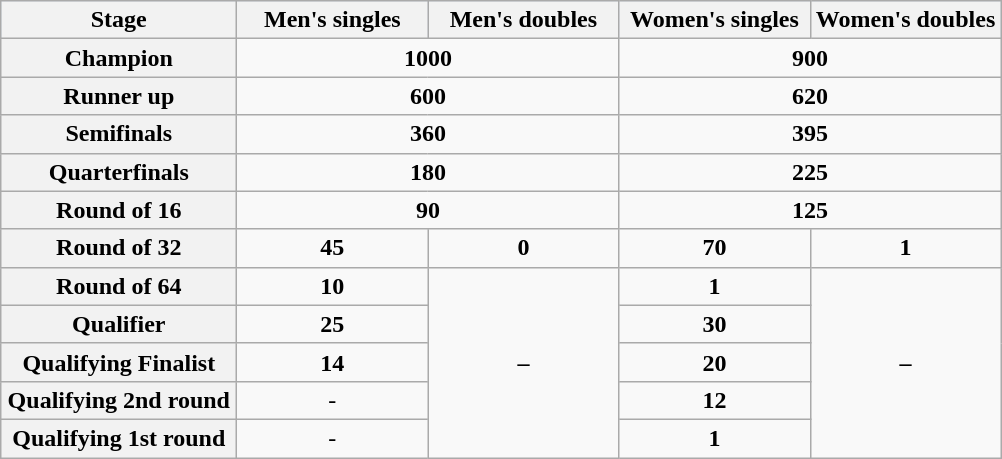<table class="wikitable">
<tr style="background:#d1e4fd;">
<th style="width:150px;">Stage</th>
<th style="width:120px;">Men's singles</th>
<th style="width:120px;">Men's doubles</th>
<th style="width:120px;">Women's singles</th>
<th style="width:120px;">Women's doubles</th>
</tr>
<tr style="text-align:center;">
<th>Champion</th>
<td colspan=2><strong>1000</strong></td>
<td colspan=2><strong>900</strong></td>
</tr>
<tr style="text-align:center;">
<th>Runner up</th>
<td colspan=2><strong>600</strong></td>
<td colspan=2><strong>620</strong></td>
</tr>
<tr style="text-align:center;">
<th>Semifinals</th>
<td colspan=2><strong>360</strong></td>
<td colspan=2><strong>395</strong></td>
</tr>
<tr style="text-align:center;">
<th>Quarterfinals</th>
<td colspan=2><strong>180</strong></td>
<td colspan=2><strong>225</strong></td>
</tr>
<tr style="text-align:center;">
<th>Round of 16</th>
<td colspan=2><strong>90</strong></td>
<td colspan=2><strong>125</strong></td>
</tr>
<tr style="text-align:center;">
<th>Round of 32</th>
<td><strong>45</strong></td>
<td><strong>0</strong></td>
<td><strong>70</strong></td>
<td><strong>1</strong></td>
</tr>
<tr style="text-align:center;">
<th>Round of 64</th>
<td><strong>10</strong></td>
<td rowspan=5><strong>–</strong></td>
<td><strong>1</strong></td>
<td rowspan=5><strong>–</strong></td>
</tr>
<tr style="text-align:center;">
<th>Qualifier</th>
<td><strong>25</strong></td>
<td><strong>30</strong></td>
</tr>
<tr style="text-align:center;">
<th>Qualifying Finalist</th>
<td><strong>14</strong></td>
<td><strong>20</strong></td>
</tr>
<tr style="text-align:center;">
<th>Qualifying 2nd round</th>
<td>-</td>
<td><strong>12</strong></td>
</tr>
<tr style="text-align:center;">
<th>Qualifying 1st round</th>
<td>-</td>
<td><strong>1</strong></td>
</tr>
</table>
